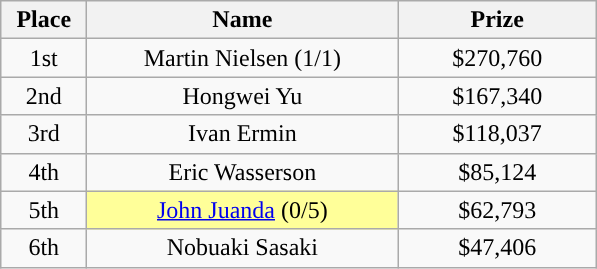<table class="wikitable">
<tr>
<th width="50">Place</th>
<th width="200">Name</th>
<th width="125">Prize</th>
</tr>
<tr>
<td align = "center">1st</td>
<td align = "center"> Martin Nielsen (1/1)</td>
<td align = "center">$270,760</td>
</tr>
<tr>
<td align = "center">2nd</td>
<td align = "center"> Hongwei Yu</td>
<td align = "center">$167,340</td>
</tr>
<tr>
<td align = "center">3rd</td>
<td align = "center"> Ivan Ermin</td>
<td align = "center">$118,037</td>
</tr>
<tr>
<td align = "center">4th</td>
<td align = "center"> Eric Wasserson</td>
<td align = "center">$85,124</td>
</tr>
<tr>
<td align = "center">5th</td>
<td align="center" style="background-color:#FFFF99;"> <a href='#'>John Juanda</a> (0/5)</td>
<td align = "center">$62,793</td>
</tr>
<tr>
<td align = "center">6th</td>
<td align = "center"> Nobuaki Sasaki</td>
<td align = "center">$47,406</td>
</tr>
</table>
